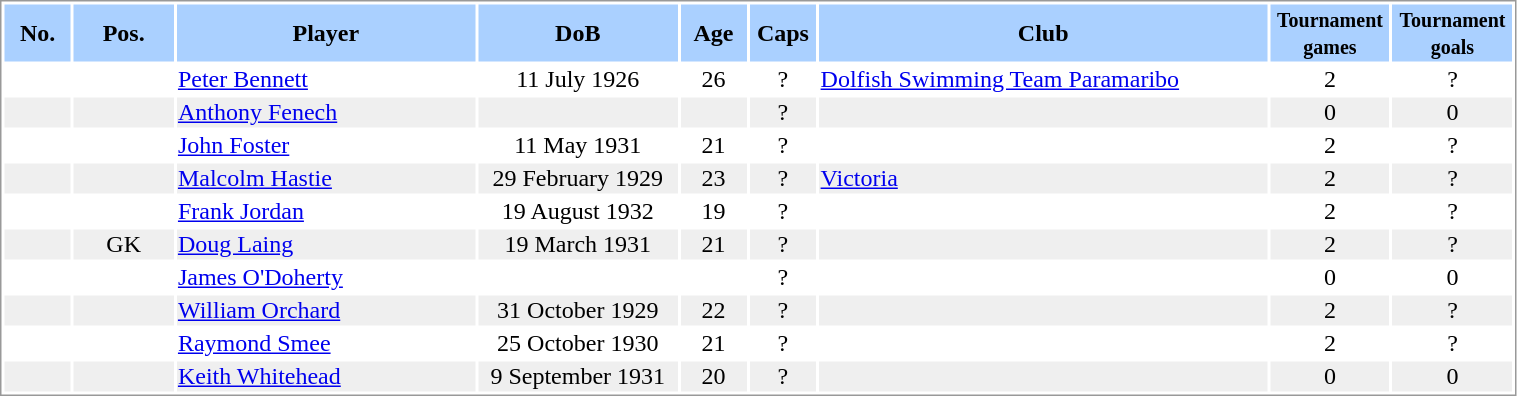<table border="0" width="80%" style="border: 1px solid #999; background-color:#FFFFFF; text-align:center">
<tr align="center" bgcolor="#AAD0FF">
<th width=4%>No.</th>
<th width=6%>Pos.</th>
<th width=18%>Player</th>
<th width=12%>DoB</th>
<th width=4%>Age</th>
<th width=4%>Caps</th>
<th width=27%>Club</th>
<th width=6%><small>Tournament<br>games</small></th>
<th width=6%><small>Tournament<br>goals</small></th>
</tr>
<tr>
<td></td>
<td></td>
<td align="left"><a href='#'>Peter Bennett</a></td>
<td>11 July 1926</td>
<td>26</td>
<td>?</td>
<td align="left"> <a href='#'>Dolfish Swimming Team Paramaribo</a></td>
<td>2</td>
<td>?</td>
</tr>
<tr bgcolor="#EFEFEF">
<td></td>
<td></td>
<td align="left"><a href='#'>Anthony Fenech</a></td>
<td></td>
<td></td>
<td>?</td>
<td align="left"></td>
<td>0</td>
<td>0</td>
</tr>
<tr>
<td></td>
<td></td>
<td align="left"><a href='#'>John Foster</a></td>
<td>11 May 1931</td>
<td>21</td>
<td>?</td>
<td align="left"></td>
<td>2</td>
<td>?</td>
</tr>
<tr bgcolor="#EFEFEF">
<td></td>
<td></td>
<td align="left"><a href='#'>Malcolm Hastie</a></td>
<td>29 February 1929</td>
<td>23</td>
<td>?</td>
<td align="left"> <a href='#'>Victoria</a></td>
<td>2</td>
<td>?</td>
</tr>
<tr>
<td></td>
<td></td>
<td align="left"><a href='#'>Frank Jordan</a></td>
<td>19 August 1932</td>
<td>19</td>
<td>?</td>
<td align="left"></td>
<td>2</td>
<td>?</td>
</tr>
<tr bgcolor="#EFEFEF">
<td></td>
<td>GK</td>
<td align="left"><a href='#'>Doug Laing</a></td>
<td>19 March 1931</td>
<td>21</td>
<td>?</td>
<td align="left"></td>
<td>2</td>
<td>?</td>
</tr>
<tr>
<td></td>
<td></td>
<td align="left"><a href='#'>James O'Doherty</a></td>
<td></td>
<td></td>
<td>?</td>
<td align="left"></td>
<td>0</td>
<td>0</td>
</tr>
<tr bgcolor="#EFEFEF">
<td></td>
<td></td>
<td align="left"><a href='#'>William Orchard</a></td>
<td>31 October 1929</td>
<td>22</td>
<td>?</td>
<td align="left"></td>
<td>2</td>
<td>?</td>
</tr>
<tr>
<td></td>
<td></td>
<td align="left"><a href='#'>Raymond Smee</a></td>
<td>25 October 1930</td>
<td>21</td>
<td>?</td>
<td align="left"></td>
<td>2</td>
<td>?</td>
</tr>
<tr bgcolor="#EFEFEF">
<td></td>
<td></td>
<td align="left"><a href='#'>Keith Whitehead</a></td>
<td>9 September 1931</td>
<td>20</td>
<td>?</td>
<td align="left"></td>
<td>0</td>
<td>0</td>
</tr>
</table>
